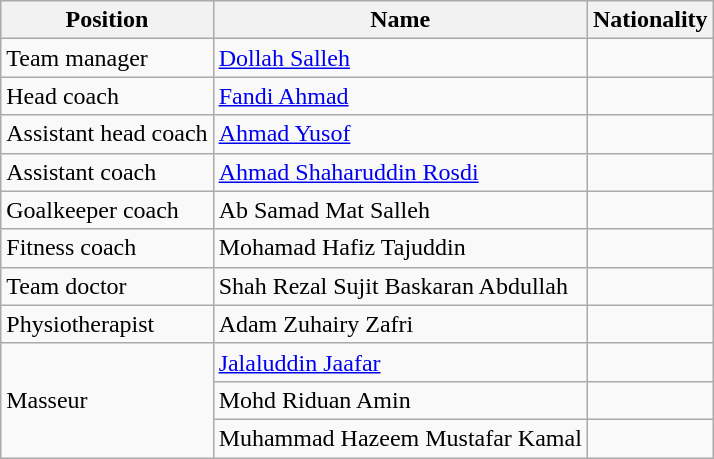<table class="wikitable">
<tr>
<th>Position</th>
<th>Name</th>
<th>Nationality</th>
</tr>
<tr>
<td>Team manager</td>
<td><a href='#'>Dollah Salleh</a></td>
<td></td>
</tr>
<tr>
<td>Head coach</td>
<td><a href='#'>Fandi Ahmad</a></td>
<td></td>
</tr>
<tr>
<td>Assistant head coach</td>
<td><a href='#'>Ahmad Yusof</a></td>
<td></td>
</tr>
<tr>
<td>Assistant coach</td>
<td><a href='#'>Ahmad Shaharuddin Rosdi</a></td>
<td></td>
</tr>
<tr>
<td>Goalkeeper coach</td>
<td>Ab Samad Mat Salleh</td>
<td></td>
</tr>
<tr>
<td>Fitness coach</td>
<td>Mohamad Hafiz Tajuddin</td>
<td></td>
</tr>
<tr>
<td>Team doctor</td>
<td>Shah Rezal Sujit Baskaran Abdullah</td>
<td></td>
</tr>
<tr>
<td>Physiotherapist</td>
<td>Adam Zuhairy Zafri</td>
<td></td>
</tr>
<tr>
<td rowspan=3>Masseur</td>
<td><a href='#'>Jalaluddin Jaafar</a></td>
<td></td>
</tr>
<tr>
<td>Mohd Riduan Amin</td>
<td></td>
</tr>
<tr>
<td>Muhammad Hazeem Mustafar Kamal</td>
<td></td>
</tr>
</table>
